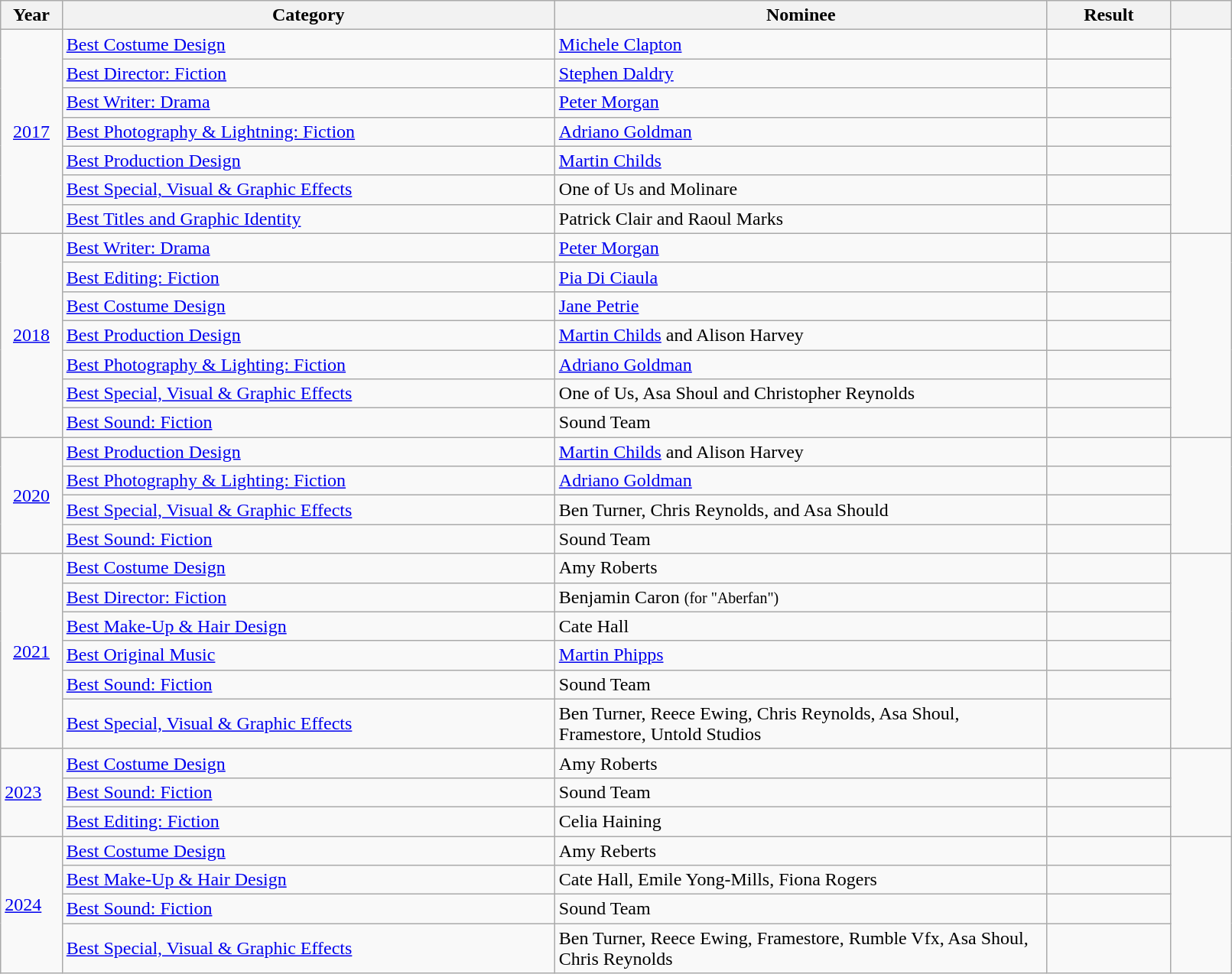<table class="wikitable" style="width:85%;">
<tr>
<th width=5%>Year</th>
<th style="width:40%;">Category</th>
<th style="width:40%;">Nominee</th>
<th style="width:10%;">Result</th>
<th width=5%></th>
</tr>
<tr>
<td style="text-align: center;" rowspan="7"><a href='#'>2017</a></td>
<td><a href='#'>Best Costume Design</a></td>
<td><a href='#'>Michele Clapton</a></td>
<td></td>
<td rowspan="7"><br></td>
</tr>
<tr>
<td><a href='#'>Best Director: Fiction</a></td>
<td><a href='#'>Stephen Daldry</a></td>
<td></td>
</tr>
<tr>
<td><a href='#'>Best Writer: Drama</a></td>
<td><a href='#'>Peter Morgan</a></td>
<td></td>
</tr>
<tr>
<td><a href='#'>Best Photography & Lightning: Fiction</a></td>
<td><a href='#'>Adriano Goldman</a></td>
<td></td>
</tr>
<tr>
<td><a href='#'>Best Production Design</a></td>
<td><a href='#'>Martin Childs</a></td>
<td></td>
</tr>
<tr>
<td><a href='#'>Best Special, Visual & Graphic Effects</a></td>
<td>One of Us and Molinare</td>
<td></td>
</tr>
<tr>
<td><a href='#'>Best Titles and Graphic Identity</a></td>
<td>Patrick Clair and Raoul Marks</td>
<td></td>
</tr>
<tr>
<td style="text-align: center;" rowspan="7"><a href='#'>2018</a></td>
<td><a href='#'>Best Writer: Drama</a></td>
<td><a href='#'>Peter Morgan</a></td>
<td></td>
<td rowspan="7"></td>
</tr>
<tr>
<td><a href='#'>Best Editing: Fiction</a></td>
<td><a href='#'>Pia Di Ciaula</a></td>
<td></td>
</tr>
<tr>
<td><a href='#'>Best Costume Design</a></td>
<td><a href='#'>Jane Petrie</a></td>
<td></td>
</tr>
<tr>
<td><a href='#'>Best Production Design</a></td>
<td><a href='#'>Martin Childs</a> and Alison Harvey</td>
<td></td>
</tr>
<tr>
<td><a href='#'>Best Photography & Lighting: Fiction</a></td>
<td><a href='#'>Adriano Goldman</a></td>
<td></td>
</tr>
<tr>
<td><a href='#'>Best Special, Visual & Graphic Effects</a></td>
<td>One of Us, Asa Shoul and Christopher Reynolds</td>
<td></td>
</tr>
<tr>
<td><a href='#'>Best Sound: Fiction</a></td>
<td>Sound Team</td>
<td></td>
</tr>
<tr>
<td style="text-align: center;" rowspan="4"><a href='#'>2020</a></td>
<td><a href='#'>Best Production Design</a></td>
<td><a href='#'>Martin Childs</a> and Alison Harvey</td>
<td></td>
<td rowspan="4"></td>
</tr>
<tr>
<td><a href='#'>Best Photography & Lighting: Fiction</a></td>
<td><a href='#'>Adriano Goldman</a></td>
<td></td>
</tr>
<tr>
<td><a href='#'>Best Special, Visual & Graphic Effects</a></td>
<td>Ben Turner, Chris Reynolds, and Asa Should</td>
<td></td>
</tr>
<tr>
<td><a href='#'>Best Sound: Fiction</a></td>
<td>Sound Team</td>
<td></td>
</tr>
<tr>
<td style="text-align: center;" rowspan="6"><a href='#'>2021</a></td>
<td><a href='#'>Best Costume Design</a></td>
<td>Amy Roberts</td>
<td></td>
<td rowspan="6"></td>
</tr>
<tr>
<td><a href='#'>Best Director: Fiction</a></td>
<td>Benjamin Caron <small>(for "Aberfan")</small></td>
<td></td>
</tr>
<tr>
<td><a href='#'>Best Make-Up & Hair Design</a></td>
<td>Cate Hall</td>
<td></td>
</tr>
<tr>
<td><a href='#'>Best Original Music</a></td>
<td><a href='#'>Martin Phipps</a></td>
<td></td>
</tr>
<tr>
<td><a href='#'>Best Sound: Fiction</a></td>
<td>Sound Team</td>
<td></td>
</tr>
<tr>
<td><a href='#'>Best Special, Visual & Graphic Effects</a></td>
<td>Ben Turner, Reece Ewing, Chris Reynolds, Asa Shoul, Framestore, Untold Studios</td>
<td></td>
</tr>
<tr>
<td rowspan="3"><a href='#'>2023</a></td>
<td><a href='#'>Best Costume Design</a></td>
<td>Amy Roberts</td>
<td></td>
<td rowspan="3"></td>
</tr>
<tr>
<td><a href='#'>Best Sound: Fiction</a></td>
<td>Sound Team</td>
<td></td>
</tr>
<tr>
<td><a href='#'>Best Editing: Fiction</a></td>
<td>Celia Haining</td>
<td></td>
</tr>
<tr>
<td rowspan="4"><a href='#'>2024</a></td>
<td><a href='#'>Best Costume Design</a></td>
<td>Amy Reberts</td>
<td></td>
<td rowspan="4"></td>
</tr>
<tr>
<td><a href='#'>Best Make-Up & Hair Design</a></td>
<td>Cate Hall, Emile Yong-Mills, Fiona Rogers</td>
<td></td>
</tr>
<tr>
<td><a href='#'>Best Sound: Fiction</a></td>
<td>Sound Team</td>
<td></td>
</tr>
<tr>
<td><a href='#'>Best Special, Visual & Graphic Effects</a></td>
<td>Ben Turner, Reece Ewing, Framestore, Rumble Vfx, Asa Shoul, Chris Reynolds</td>
<td></td>
</tr>
</table>
